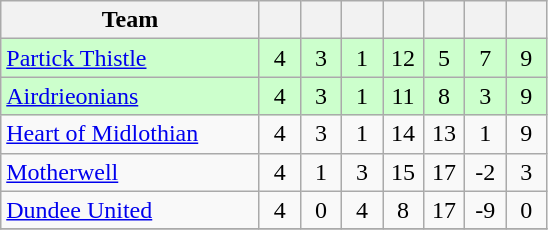<table class="wikitable" style="text-align:center;">
<tr>
<th width=165>Team</th>
<th width=20></th>
<th width=20></th>
<th width=20></th>
<th width=20></th>
<th width=20></th>
<th width=20></th>
<th width=20></th>
</tr>
<tr style="background:#cfc;">
<td align="left"><a href='#'>Partick Thistle</a></td>
<td>4</td>
<td>3</td>
<td>1</td>
<td>12</td>
<td>5</td>
<td>7</td>
<td>9</td>
</tr>
<tr style="background:#cfc;">
<td align="left"><a href='#'>Airdrieonians</a></td>
<td>4</td>
<td>3</td>
<td>1</td>
<td>11</td>
<td>8</td>
<td>3</td>
<td>9</td>
</tr>
<tr>
<td align="left"><a href='#'>Heart of Midlothian</a></td>
<td>4</td>
<td>3</td>
<td>1</td>
<td>14</td>
<td>13</td>
<td>1</td>
<td>9</td>
</tr>
<tr>
<td align="left"><a href='#'>Motherwell</a></td>
<td>4</td>
<td>1</td>
<td>3</td>
<td>15</td>
<td>17</td>
<td>-2</td>
<td>3</td>
</tr>
<tr>
<td align="left"><a href='#'>Dundee United</a></td>
<td>4</td>
<td>0</td>
<td>4</td>
<td>8</td>
<td>17</td>
<td>-9</td>
<td>0</td>
</tr>
<tr>
</tr>
</table>
